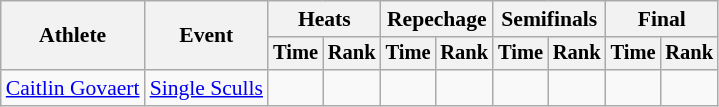<table class="wikitable" style="font-size:90%">
<tr>
<th rowspan="2">Athlete</th>
<th rowspan="2">Event</th>
<th colspan="2">Heats</th>
<th colspan="2">Repechage</th>
<th colspan="2">Semifinals</th>
<th colspan="2">Final</th>
</tr>
<tr style="font-size:95%">
<th>Time</th>
<th>Rank</th>
<th>Time</th>
<th>Rank</th>
<th>Time</th>
<th>Rank</th>
<th>Time</th>
<th>Rank</th>
</tr>
<tr align=center>
<td align=left><a href='#'>Caitlin Govaert</a></td>
<td align=left><a href='#'>Single Sculls</a></td>
<td></td>
<td></td>
<td></td>
<td></td>
<td></td>
<td></td>
<td></td>
<td></td>
</tr>
</table>
